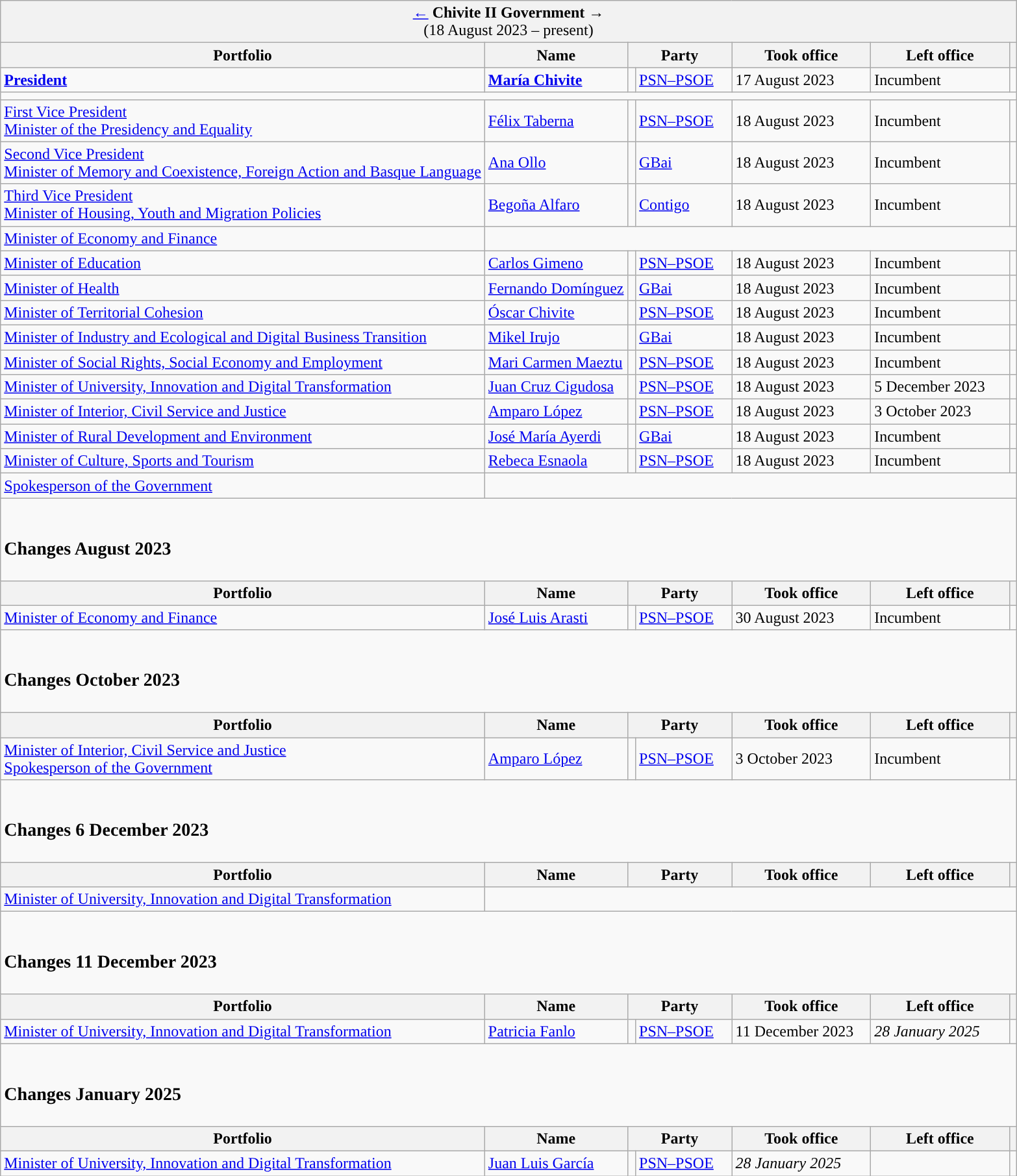<table class="wikitable">
<tr>
<td colspan="7" bgcolor="#F2F2F2" align="center"><a href='#'>←</a> <strong>Chivite II Government</strong> →<br>(18 August 2023 – present)</td>
</tr>
<tr>
<th>Portfolio</th>
<th>Name</th>
<th width="100px" colspan="2">Party</th>
<th width="135px">Took office</th>
<th width="135px">Left office</th>
<th></th>
</tr>
<tr>
<td><strong><a href='#'>President</a></strong></td>
<td><strong><a href='#'>María Chivite</a></strong></td>
<td width="1" style="color:inherit;background:"></td>
<td><a href='#'>PSN–PSOE</a></td>
<td>17 August 2023</td>
<td>Incumbent</td>
<td align="center"></td>
</tr>
<tr>
<td colspan="7"></td>
</tr>
<tr>
<td><a href='#'>First Vice President</a><br><a href='#'>Minister of the Presidency and Equality</a></td>
<td><a href='#'>Félix Taberna</a></td>
<td style="color:inherit;background:"></td>
<td><a href='#'>PSN–PSOE</a></td>
<td>18 August 2023</td>
<td>Incumbent</td>
<td align="center"><br></td>
</tr>
<tr>
<td><a href='#'>Second Vice President</a><br><a href='#'>Minister of Memory and Coexistence, Foreign Action and Basque Language</a></td>
<td><a href='#'>Ana Ollo</a></td>
<td style="color:inherit;background:"></td>
<td><a href='#'>GBai</a> </td>
<td>18 August 2023</td>
<td>Incumbent</td>
<td align="center"><br></td>
</tr>
<tr>
<td><a href='#'>Third Vice President</a><br><a href='#'>Minister of Housing, Youth and Migration Policies</a></td>
<td><a href='#'>Begoña Alfaro</a></td>
<td style="color:inherit;background:"></td>
<td><a href='#'>Contigo</a> </td>
<td>18 August 2023</td>
<td>Incumbent</td>
<td align="center"><br></td>
</tr>
<tr>
<td><a href='#'>Minister of Economy and Finance</a></td>
<td colspan="6"></td>
</tr>
<tr>
<td><a href='#'>Minister of Education</a></td>
<td><a href='#'>Carlos Gimeno</a></td>
<td style="color:inherit;background:"></td>
<td><a href='#'>PSN–PSOE</a></td>
<td>18 August 2023</td>
<td>Incumbent</td>
<td align="center"></td>
</tr>
<tr>
<td><a href='#'>Minister of Health</a></td>
<td><a href='#'>Fernando Domínguez</a></td>
<td style="color:inherit;background:"></td>
<td><a href='#'>GBai</a> </td>
<td>18 August 2023</td>
<td>Incumbent</td>
<td align="center"></td>
</tr>
<tr>
<td><a href='#'>Minister of Territorial Cohesion</a></td>
<td><a href='#'>Óscar Chivite</a></td>
<td style="color:inherit;background:"></td>
<td><a href='#'>PSN–PSOE</a></td>
<td>18 August 2023</td>
<td>Incumbent</td>
<td align="center"></td>
</tr>
<tr>
<td><a href='#'>Minister of Industry and Ecological and Digital Business Transition</a></td>
<td><a href='#'>Mikel Irujo</a></td>
<td style="color:inherit;background:"></td>
<td><a href='#'>GBai</a> </td>
<td>18 August 2023</td>
<td>Incumbent</td>
<td align="center"></td>
</tr>
<tr>
<td><a href='#'>Minister of Social Rights, Social Economy and Employment</a></td>
<td><a href='#'>Mari Carmen Maeztu</a></td>
<td style="color:inherit;background:"></td>
<td><a href='#'>PSN–PSOE</a></td>
<td>18 August 2023</td>
<td>Incumbent</td>
<td align="center"></td>
</tr>
<tr>
<td><a href='#'>Minister of University, Innovation and Digital Transformation</a></td>
<td><a href='#'>Juan Cruz Cigudosa</a></td>
<td style="color:inherit;background:"></td>
<td><a href='#'>PSN–PSOE</a></td>
<td>18 August 2023</td>
<td>5 December 2023</td>
<td align="center"></td>
</tr>
<tr>
<td><a href='#'>Minister of Interior, Civil Service and Justice</a></td>
<td><a href='#'>Amparo López</a></td>
<td style="color:inherit;background:"></td>
<td><a href='#'>PSN–PSOE</a></td>
<td>18 August 2023</td>
<td>3 October 2023</td>
<td align="center"></td>
</tr>
<tr>
<td><a href='#'>Minister of Rural Development and Environment</a></td>
<td><a href='#'>José María Ayerdi</a></td>
<td style="color:inherit;background:"></td>
<td><a href='#'>GBai</a> </td>
<td>18 August 2023</td>
<td>Incumbent</td>
<td align="center"></td>
</tr>
<tr>
<td><a href='#'>Minister of Culture, Sports and Tourism</a></td>
<td><a href='#'>Rebeca Esnaola</a></td>
<td style="color:inherit;background:"></td>
<td><a href='#'>PSN–PSOE</a> </td>
<td>18 August 2023</td>
<td>Incumbent</td>
<td align="center"></td>
</tr>
<tr>
<td><a href='#'>Spokesperson of the Government</a></td>
<td colspan="6"></td>
</tr>
<tr>
<td colspan="7"><br><h3>Changes August 2023</h3></td>
</tr>
<tr>
<th>Portfolio</th>
<th>Name</th>
<th colspan="2">Party</th>
<th>Took office</th>
<th>Left office</th>
<th></th>
</tr>
<tr>
<td><a href='#'>Minister of Economy and Finance</a></td>
<td><a href='#'>José Luis Arasti</a></td>
<td style="color:inherit;background:"></td>
<td><a href='#'>PSN–PSOE</a></td>
<td>30 August 2023</td>
<td>Incumbent</td>
<td align="center"></td>
</tr>
<tr>
<td colspan="7"><br><h3>Changes October 2023</h3></td>
</tr>
<tr>
<th>Portfolio</th>
<th>Name</th>
<th colspan="2">Party</th>
<th>Took office</th>
<th>Left office</th>
<th></th>
</tr>
<tr>
<td><a href='#'>Minister of Interior, Civil Service and Justice</a><br><a href='#'>Spokesperson of the Government</a></td>
<td><a href='#'>Amparo López</a></td>
<td style="color:inherit;background:"></td>
<td><a href='#'>PSN–PSOE</a></td>
<td>3 October 2023</td>
<td>Incumbent</td>
<td align="center"></td>
</tr>
<tr>
<td colspan="7"><br><h3>Changes 6 December 2023</h3></td>
</tr>
<tr>
<th>Portfolio</th>
<th>Name</th>
<th colspan="2">Party</th>
<th>Took office</th>
<th>Left office</th>
<th></th>
</tr>
<tr>
<td><a href='#'>Minister of University, Innovation and Digital Transformation</a></td>
<td colspan="6"></td>
</tr>
<tr>
<td colspan="7"><br><h3>Changes 11 December 2023</h3></td>
</tr>
<tr>
<th>Portfolio</th>
<th>Name</th>
<th colspan="2">Party</th>
<th>Took office</th>
<th>Left office</th>
<th></th>
</tr>
<tr>
<td><a href='#'>Minister of University, Innovation and Digital Transformation</a></td>
<td><a href='#'>Patricia Fanlo</a></td>
<td style="color:inherit;background:"></td>
<td><a href='#'>PSN–PSOE</a></td>
<td>11 December 2023</td>
<td><em>28 January 2025</em></td>
<td align="center"></td>
</tr>
<tr>
<td colspan="7"><br><h3>Changes January 2025</h3></td>
</tr>
<tr>
<th>Portfolio</th>
<th>Name</th>
<th colspan="2">Party</th>
<th>Took office</th>
<th>Left office</th>
<th></th>
</tr>
<tr>
<td><a href='#'>Minister of University, Innovation and Digital Transformation</a></td>
<td><a href='#'>Juan Luis García</a></td>
<td style="color:inherit;background:"></td>
<td><a href='#'>PSN–PSOE</a></td>
<td><em>28 January 2025</em></td>
<td></td>
<td align="center"></td>
</tr>
</table>
